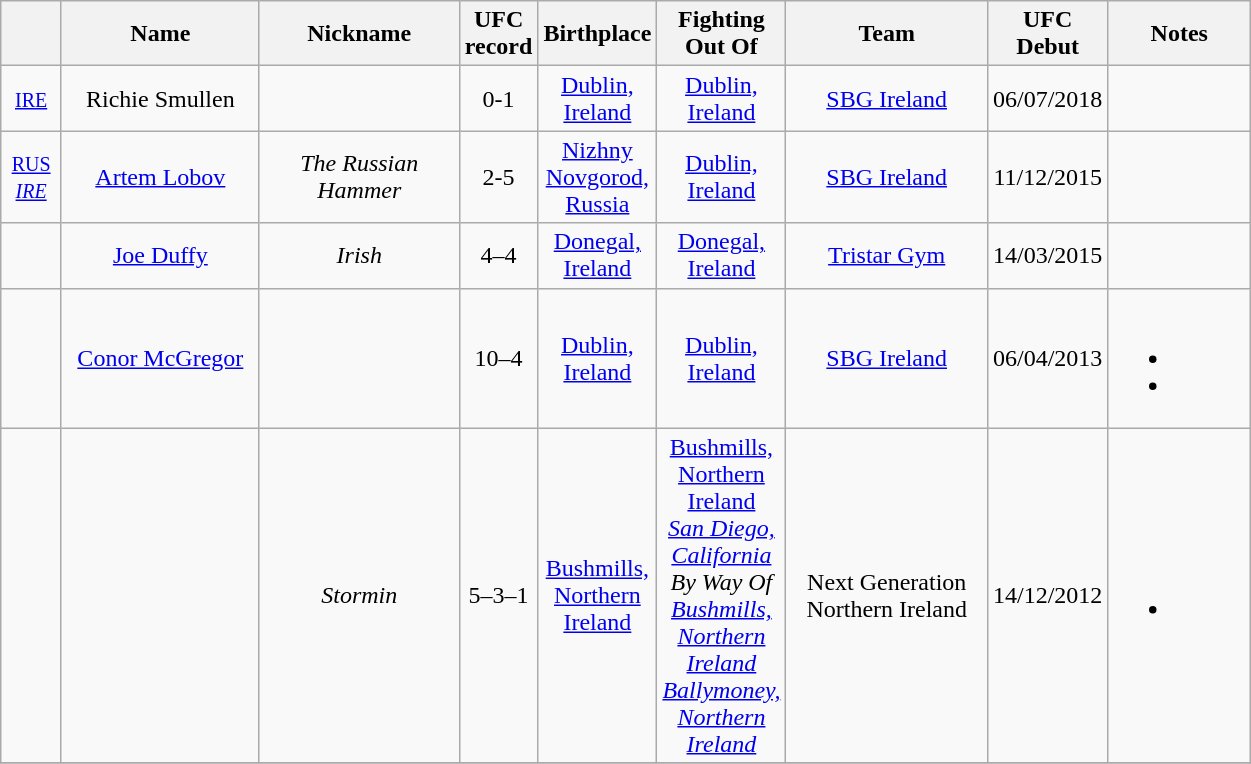<table class="wikitable sortable" width="66%" style="text-align:center;">
<tr>
<th width=6%></th>
<th width=25%>Name</th>
<th width=25%>Nickname</th>
<th data-sort-type="number">UFC record</th>
<th>Birthplace</th>
<th>Fighting Out Of</th>
<th width=25%>Team</th>
<th>UFC Debut</th>
<th width="19%">Notes</th>
</tr>
<tr style="display:none;">
<td>!a</td>
<td>!a</td>
<td>!a</td>
<td>-9999</td>
<td></td>
<td></td>
</tr>
<tr>
<td><a href='#'><small>IRE</small></a></td>
<td>Richie Smullen</td>
<td></td>
<td>0-1</td>
<td><a href='#'>Dublin, Ireland</a></td>
<td><a href='#'>Dublin, Ireland</a></td>
<td><a href='#'>SBG Ireland</a></td>
<td>06/07/2018</td>
<td></td>
</tr>
<tr>
<td><a href='#'><small>RUS</small></a><br><small><a href='#'><em>IRE</em></a></small></td>
<td><a href='#'>Artem Lobov</a></td>
<td><em>The Russian Hammer</em></td>
<td>2-5</td>
<td><a href='#'>Nizhny Novgorod, Russia</a></td>
<td><a href='#'>Dublin, Ireland</a></td>
<td><a href='#'>SBG Ireland</a></td>
<td>11/12/2015</td>
<td></td>
</tr>
<tr>
<td></td>
<td><a href='#'>Joe Duffy</a></td>
<td><em>Irish</em></td>
<td>4–4</td>
<td><a href='#'>Donegal, Ireland</a></td>
<td><a href='#'>Donegal, Ireland</a></td>
<td><a href='#'>Tristar Gym</a></td>
<td>14/03/2015</td>
<td></td>
</tr>
<tr>
<td></td>
<td><a href='#'>Conor McGregor</a></td>
<td><em></em></td>
<td>10–4</td>
<td><a href='#'>Dublin, Ireland</a></td>
<td><a href='#'>Dublin, Ireland</a></td>
<td><a href='#'>SBG Ireland</a></td>
<td>06/04/2013</td>
<td><br><ul><li></li><li></li></ul></td>
</tr>
<tr>
<td></td>
<td></td>
<td><em>Stormin</em></td>
<td>5–3–1</td>
<td><a href='#'>Bushmills, Northern Ireland</a></td>
<td><a href='#'>Bushmills, Northern Ireland</a><br><em><a href='#'>San Diego, California</a> By Way Of <a href='#'>Bushmills, Northern Ireland</a></em><br><a href='#'><em>Ballymoney, Northern Ireland</em></a></td>
<td>Next Generation Northern Ireland</td>
<td>14/12/2012</td>
<td><br><ul><li></li></ul></td>
</tr>
<tr>
</tr>
<tr style="display:none;">
<td>~z</td>
<td>~z</td>
<td>~z</td>
<td>9999</td>
<td></td>
<td></td>
</tr>
</table>
